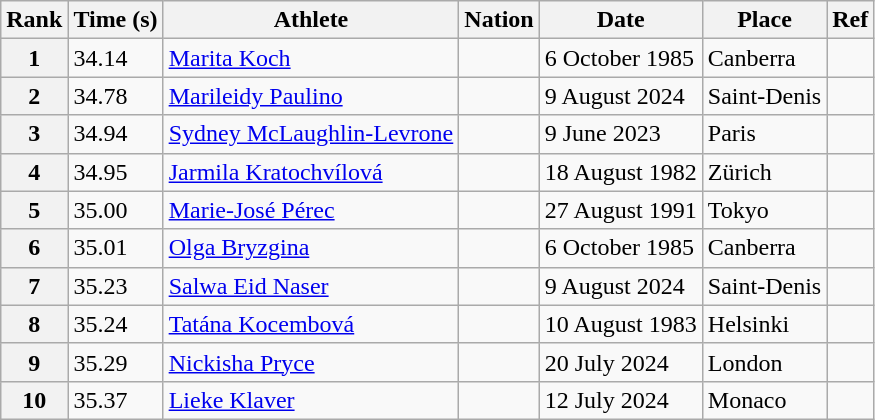<table class="wikitable">
<tr>
<th>Rank</th>
<th>Time (s)</th>
<th>Athlete</th>
<th>Nation</th>
<th>Date</th>
<th>Place</th>
<th>Ref</th>
</tr>
<tr>
<th>1</th>
<td>34.14</td>
<td><a href='#'>Marita Koch</a></td>
<td></td>
<td>6 October 1985</td>
<td>Canberra</td>
<td></td>
</tr>
<tr>
<th>2</th>
<td>34.78</td>
<td><a href='#'>Marileidy Paulino</a></td>
<td></td>
<td>9 August 2024</td>
<td>Saint-Denis</td>
<td></td>
</tr>
<tr>
<th>3</th>
<td>34.94</td>
<td><a href='#'>Sydney McLaughlin-Levrone</a></td>
<td></td>
<td>9 June 2023</td>
<td>Paris</td>
<td></td>
</tr>
<tr>
<th>4</th>
<td>34.95</td>
<td><a href='#'>Jarmila Kratochvílová</a></td>
<td></td>
<td>18 August 1982</td>
<td>Zürich</td>
<td></td>
</tr>
<tr>
<th>5</th>
<td>35.00</td>
<td><a href='#'>Marie-José Pérec</a></td>
<td></td>
<td>27 August 1991</td>
<td>Tokyo</td>
<td></td>
</tr>
<tr>
<th>6</th>
<td>35.01</td>
<td><a href='#'>Olga Bryzgina</a></td>
<td></td>
<td>6 October 1985</td>
<td>Canberra</td>
<td></td>
</tr>
<tr>
<th>7</th>
<td>35.23</td>
<td><a href='#'>Salwa Eid Naser</a></td>
<td></td>
<td>9 August 2024</td>
<td>Saint-Denis</td>
<td></td>
</tr>
<tr>
<th>8</th>
<td>35.24</td>
<td><a href='#'>Tatána Kocembová</a></td>
<td></td>
<td>10 August 1983</td>
<td>Helsinki</td>
<td></td>
</tr>
<tr>
<th>9</th>
<td>35.29</td>
<td><a href='#'>Nickisha Pryce</a></td>
<td></td>
<td>20 July 2024</td>
<td>London</td>
<td></td>
</tr>
<tr>
<th>10</th>
<td>35.37</td>
<td><a href='#'>Lieke Klaver</a></td>
<td></td>
<td>12 July 2024</td>
<td>Monaco</td>
<td></td>
</tr>
</table>
